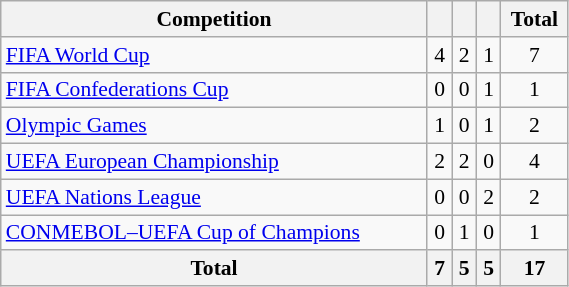<table class="wikitable" width=30% style="font-size:90%; text-align:center;">
<tr>
<th>Competition</th>
<th></th>
<th></th>
<th></th>
<th>Total</th>
</tr>
<tr>
<td align=left><a href='#'>FIFA World Cup</a></td>
<td>4</td>
<td>2</td>
<td>1</td>
<td>7</td>
</tr>
<tr>
<td align="left"><a href='#'>FIFA Confederations Cup</a></td>
<td>0</td>
<td>0</td>
<td>1</td>
<td>1</td>
</tr>
<tr>
<td align="left"><a href='#'>Olympic Games</a></td>
<td>1</td>
<td>0</td>
<td>1</td>
<td>2</td>
</tr>
<tr>
<td align=left><a href='#'>UEFA European Championship</a></td>
<td>2</td>
<td>2</td>
<td>0</td>
<td>4</td>
</tr>
<tr>
<td align=left><a href='#'>UEFA Nations League</a></td>
<td>0</td>
<td>0</td>
<td>2</td>
<td>2</td>
</tr>
<tr>
<td align=left><a href='#'>CONMEBOL–UEFA Cup of Champions</a></td>
<td>0</td>
<td>1</td>
<td>0</td>
<td>1</td>
</tr>
<tr>
<th>Total</th>
<th>7</th>
<th>5</th>
<th>5</th>
<th>17</th>
</tr>
</table>
